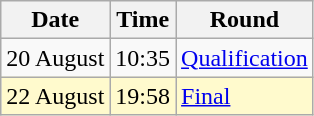<table class="wikitable">
<tr>
<th>Date</th>
<th>Time</th>
<th>Round</th>
</tr>
<tr>
<td>20 August</td>
<td>10:35</td>
<td><a href='#'>Qualification</a></td>
</tr>
<tr style=background:lemonchiffon>
<td>22 August</td>
<td>19:58</td>
<td><a href='#'>Final</a></td>
</tr>
</table>
